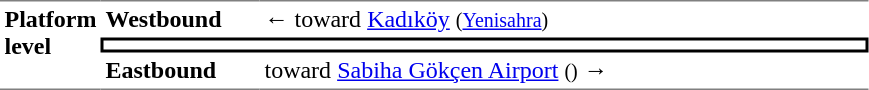<table table border=0 cellspacing=0 cellpadding=3>
<tr>
<td style="border-top:solid 1px gray;border-bottom:solid 1px gray;" width=50 rowspan=3 valign=top><strong>Platform level</strong></td>
<td style="border-top:solid 1px gray;" width=100><strong>Westbound</strong></td>
<td style="border-top:solid 1px gray;" width=400>←  toward <a href='#'>Kadıköy</a> <small>(<a href='#'>Yenisahra</a>)</small></td>
</tr>
<tr>
<td style="border-top:solid 2px black;border-right:solid 2px black;border-left:solid 2px black;border-bottom:solid 2px black;text-align:center;" colspan=2></td>
</tr>
<tr>
<td style="border-bottom:solid 1px gray;"><strong>Eastbound</strong></td>
<td style="border-bottom:solid 1px gray;"> toward <a href='#'>Sabiha Gökçen Airport</a> <small>()</small> →</td>
</tr>
</table>
